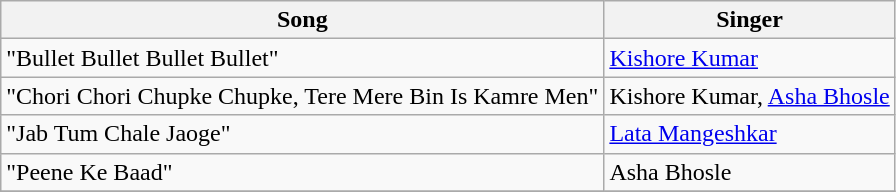<table class="wikitable">
<tr>
<th>Song</th>
<th>Singer</th>
</tr>
<tr>
<td>"Bullet Bullet Bullet Bullet"</td>
<td><a href='#'>Kishore Kumar</a></td>
</tr>
<tr>
<td>"Chori Chori Chupke Chupke, Tere Mere Bin Is Kamre Men"</td>
<td>Kishore Kumar, <a href='#'>Asha Bhosle</a></td>
</tr>
<tr>
<td>"Jab Tum Chale Jaoge"</td>
<td><a href='#'>Lata Mangeshkar</a></td>
</tr>
<tr>
<td>"Peene Ke Baad"</td>
<td>Asha Bhosle</td>
</tr>
<tr>
</tr>
</table>
